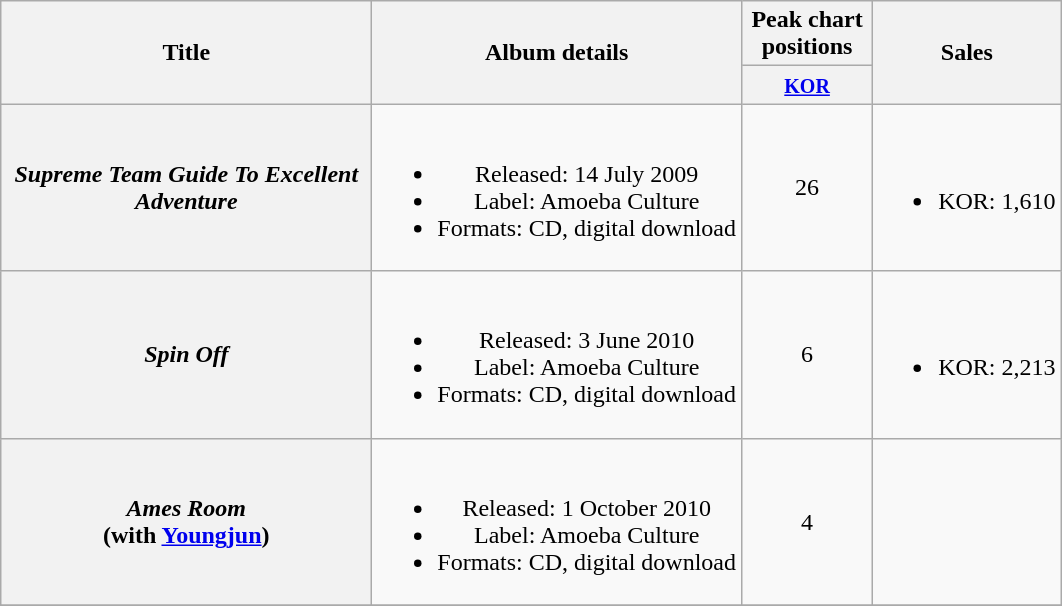<table class="wikitable plainrowheaders" style="text-align:center;">
<tr>
<th scope="col" rowspan="2" style="width:15em;">Title</th>
<th scope="col" rowspan="2">Album details</th>
<th scope="col" colspan="1" style="width:5em;">Peak chart positions</th>
<th rowspan="2">Sales</th>
</tr>
<tr>
<th><small><a href='#'>KOR</a></small><br></th>
</tr>
<tr>
<th scope="row"><em>Supreme Team Guide To Excellent Adventure</em></th>
<td><br><ul><li>Released: 14 July 2009</li><li>Label: Amoeba Culture</li><li>Formats: CD, digital download</li></ul></td>
<td>26</td>
<td><br><ul><li>KOR: 1,610</li></ul></td>
</tr>
<tr>
<th scope="row"><em>Spin Off</em></th>
<td><br><ul><li>Released: 3 June 2010</li><li>Label: Amoeba Culture</li><li>Formats: CD, digital download</li></ul></td>
<td>6</td>
<td><br><ul><li>KOR: 2,213</li></ul></td>
</tr>
<tr>
<th scope="row"><em>Ames Room</em><br>(with <a href='#'>Youngjun</a>)</th>
<td><br><ul><li>Released: 1 October 2010</li><li>Label: Amoeba Culture</li><li>Formats: CD, digital download</li></ul></td>
<td>4</td>
<td></td>
</tr>
<tr>
</tr>
</table>
